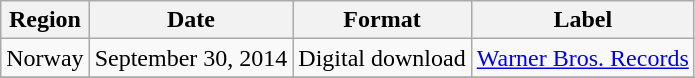<table class=wikitable>
<tr>
<th>Region</th>
<th>Date</th>
<th>Format</th>
<th>Label</th>
</tr>
<tr>
<td>Norway</td>
<td>September 30, 2014</td>
<td>Digital download</td>
<td><a href='#'>Warner Bros. Records</a></td>
</tr>
<tr>
</tr>
</table>
